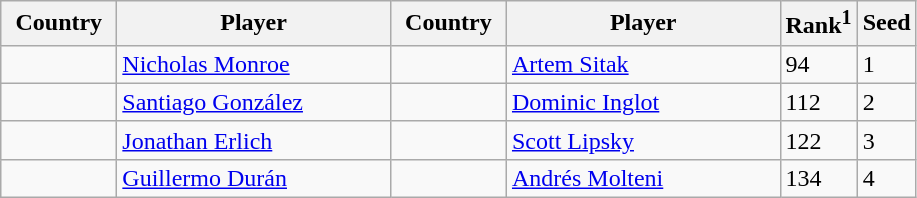<table class="sortable wikitable">
<tr>
<th width="70">Country</th>
<th width="175">Player</th>
<th width="70">Country</th>
<th width="175">Player</th>
<th>Rank<sup>1</sup></th>
<th>Seed</th>
</tr>
<tr>
<td></td>
<td><a href='#'>Nicholas Monroe</a></td>
<td></td>
<td><a href='#'>Artem Sitak</a></td>
<td>94</td>
<td>1</td>
</tr>
<tr>
<td></td>
<td><a href='#'>Santiago González</a></td>
<td></td>
<td><a href='#'>Dominic Inglot</a></td>
<td>112</td>
<td>2</td>
</tr>
<tr>
<td></td>
<td><a href='#'>Jonathan Erlich</a></td>
<td></td>
<td><a href='#'>Scott Lipsky</a></td>
<td>122</td>
<td>3</td>
</tr>
<tr>
<td></td>
<td><a href='#'>Guillermo Durán</a></td>
<td></td>
<td><a href='#'>Andrés Molteni</a></td>
<td>134</td>
<td>4</td>
</tr>
</table>
